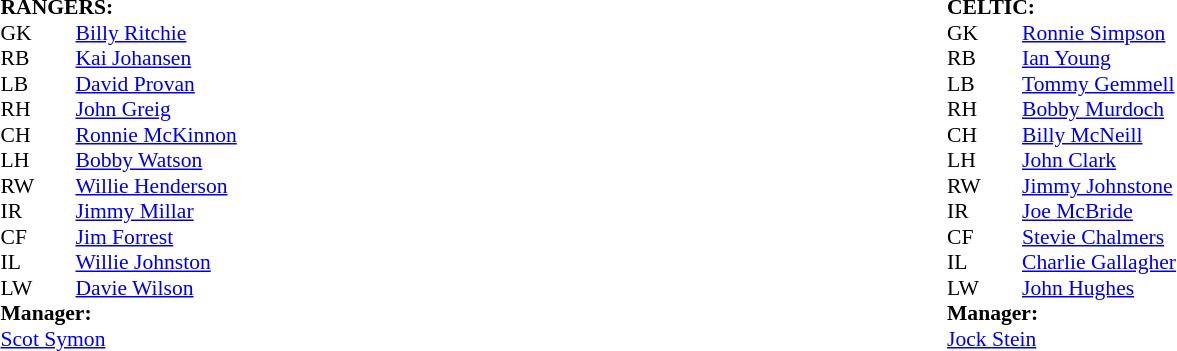<table width="100%">
<tr>
<td valign="top" width="50%"><br><table style="font-size: 90%" cellspacing="0" cellpadding="0">
<tr>
<td colspan="4"><strong>RANGERS:</strong></td>
</tr>
<tr>
<th width="25"></th>
<th width="25"></th>
</tr>
<tr>
<td>GK</td>
<td></td>
<td> <a href='#'>Billy Ritchie</a></td>
</tr>
<tr>
<td>RB</td>
<td></td>
<td> <a href='#'>Kai Johansen</a></td>
</tr>
<tr>
<td>LB</td>
<td></td>
<td> <a href='#'>David Provan</a></td>
</tr>
<tr>
<td>RH</td>
<td></td>
<td> <a href='#'>John Greig</a></td>
</tr>
<tr>
<td>CH</td>
<td></td>
<td> <a href='#'>Ronnie McKinnon</a></td>
</tr>
<tr>
<td>LH</td>
<td></td>
<td> <a href='#'>Bobby Watson</a></td>
</tr>
<tr>
<td>RW</td>
<td></td>
<td>  <a href='#'>Willie Henderson</a></td>
</tr>
<tr>
<td>IR</td>
<td></td>
<td> <a href='#'>Jimmy Millar</a></td>
</tr>
<tr>
<td>CF</td>
<td></td>
<td> <a href='#'>Jim Forrest</a></td>
</tr>
<tr>
<td>IL</td>
<td></td>
<td> <a href='#'>Willie Johnston</a></td>
</tr>
<tr>
<td>LW</td>
<td></td>
<td> <a href='#'>Davie Wilson</a></td>
</tr>
<tr>
<td colspan=4><strong>Manager:</strong></td>
</tr>
<tr>
<td colspan="4"> <a href='#'>Scot Symon</a></td>
<td></td>
</tr>
</table>
</td>
<td valign="top" width="50%"><br><table style="font-size: 90%" cellspacing="0" cellpadding="0">
<tr>
<td colspan="4"><strong>CELTIC:</strong></td>
</tr>
<tr>
<th width="25"></th>
<th width="25"></th>
</tr>
<tr>
<td>GK</td>
<td></td>
<td> <a href='#'>Ronnie Simpson</a></td>
</tr>
<tr>
<td>RB</td>
<td></td>
<td> <a href='#'>Ian Young</a></td>
</tr>
<tr>
<td>LB</td>
<td></td>
<td> <a href='#'>Tommy Gemmell</a></td>
</tr>
<tr>
<td>RH</td>
<td></td>
<td> <a href='#'>Bobby Murdoch</a></td>
</tr>
<tr>
<td>CH</td>
<td></td>
<td> <a href='#'>Billy McNeill</a></td>
</tr>
<tr>
<td>LH</td>
<td></td>
<td> <a href='#'>John Clark</a></td>
</tr>
<tr>
<td>RW</td>
<td></td>
<td> <a href='#'>Jimmy Johnstone</a></td>
</tr>
<tr>
<td>IR</td>
<td></td>
<td> <a href='#'>Joe McBride</a></td>
</tr>
<tr>
<td>CF</td>
<td></td>
<td> <a href='#'>Stevie Chalmers</a></td>
</tr>
<tr>
<td>IL</td>
<td></td>
<td> <a href='#'>Charlie Gallagher</a></td>
</tr>
<tr>
<td>LW</td>
<td></td>
<td> <a href='#'>John Hughes</a></td>
</tr>
<tr>
<td colspan=4><strong>Manager:</strong></td>
</tr>
<tr>
<td colspan="4"> <a href='#'>Jock Stein</a></td>
</tr>
</table>
</td>
</tr>
</table>
